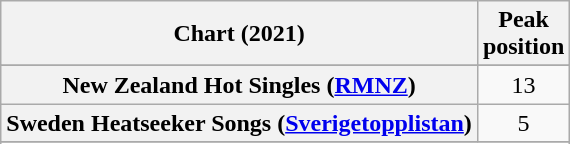<table class="wikitable sortable plainrowheaders" style="text-align:center">
<tr>
<th scope="col">Chart (2021)</th>
<th scope="col">Peak<br>position</th>
</tr>
<tr>
</tr>
<tr>
</tr>
<tr>
<th scope="row">New Zealand Hot Singles (<a href='#'>RMNZ</a>)</th>
<td>13</td>
</tr>
<tr>
<th scope="row">Sweden Heatseeker Songs (<a href='#'>Sverigetopplistan</a>)</th>
<td>5</td>
</tr>
<tr>
</tr>
<tr>
</tr>
</table>
